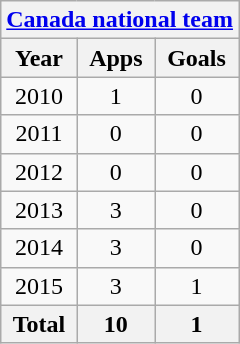<table class="wikitable" style="text-align:center">
<tr>
<th colspan=3><a href='#'>Canada national team</a></th>
</tr>
<tr>
<th>Year</th>
<th>Apps</th>
<th>Goals</th>
</tr>
<tr>
<td>2010</td>
<td>1</td>
<td>0</td>
</tr>
<tr>
<td>2011</td>
<td>0</td>
<td>0</td>
</tr>
<tr>
<td>2012</td>
<td>0</td>
<td>0</td>
</tr>
<tr>
<td>2013</td>
<td>3</td>
<td>0</td>
</tr>
<tr>
<td>2014</td>
<td>3</td>
<td>0</td>
</tr>
<tr>
<td>2015</td>
<td>3</td>
<td>1</td>
</tr>
<tr>
<th>Total</th>
<th>10</th>
<th>1</th>
</tr>
</table>
